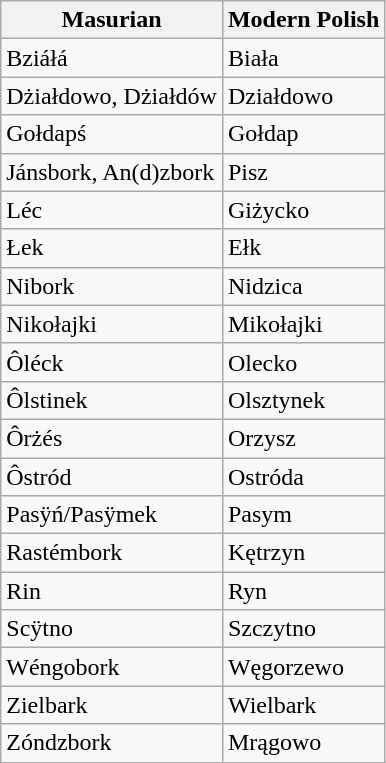<table class="wikitable">
<tr>
<th>Masurian</th>
<th>Modern Polish</th>
</tr>
<tr>
<td>Bziáłá</td>
<td>Biała</td>
</tr>
<tr>
<td>Dżiałdowo, Dżiałdów</td>
<td>Działdowo</td>
</tr>
<tr>
<td>Gołdapś</td>
<td>Gołdap</td>
</tr>
<tr>
<td>Jánsbork, An(d)zbork</td>
<td>Pisz</td>
</tr>
<tr>
<td>Léc</td>
<td>Giżycko</td>
</tr>
<tr>
<td>Łek</td>
<td>Ełk</td>
</tr>
<tr>
<td>Nibork</td>
<td>Nidzica</td>
</tr>
<tr>
<td>Nikołajki</td>
<td>Mikołajki</td>
</tr>
<tr>
<td>Ôléck</td>
<td>Olecko</td>
</tr>
<tr>
<td>Ôlstinek</td>
<td>Olsztynek</td>
</tr>
<tr>
<td>Ôrżés</td>
<td>Orzysz</td>
</tr>
<tr>
<td>Ôstród</td>
<td>Ostróda</td>
</tr>
<tr>
<td>Pasÿń/Pasÿmek</td>
<td>Pasym</td>
</tr>
<tr>
<td>Rastémbork</td>
<td>Kętrzyn</td>
</tr>
<tr>
<td>Rin</td>
<td>Ryn</td>
</tr>
<tr>
<td>Scÿtno</td>
<td>Szczytno</td>
</tr>
<tr>
<td>Wéngobork</td>
<td>Węgorzewo</td>
</tr>
<tr>
<td>Zielbark</td>
<td>Wielbark</td>
</tr>
<tr>
<td>Zóndzbork</td>
<td>Mrągowo</td>
</tr>
</table>
